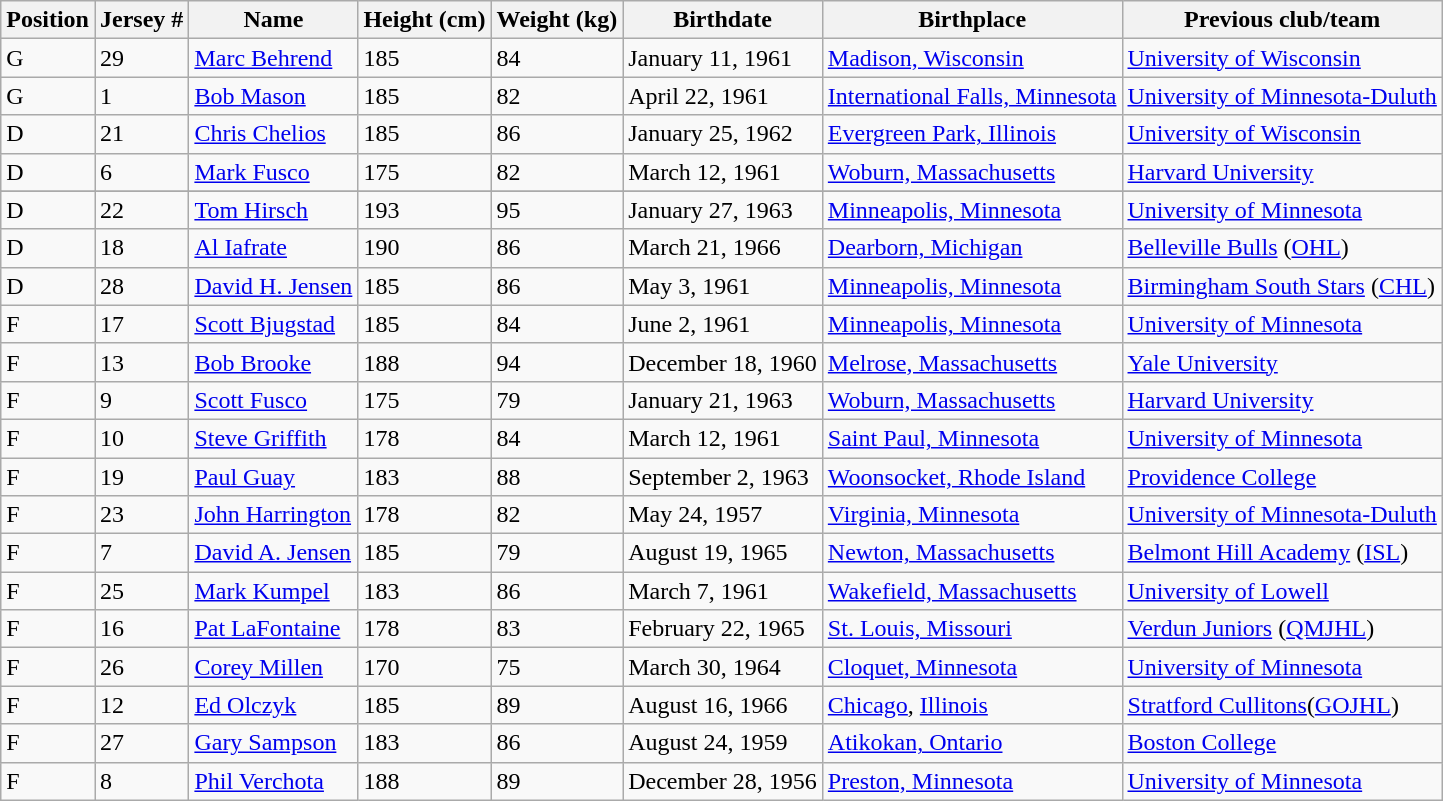<table class="wikitable sortable">
<tr>
<th>Position</th>
<th>Jersey #</th>
<th>Name</th>
<th>Height (cm)</th>
<th>Weight (kg)</th>
<th>Birthdate</th>
<th>Birthplace</th>
<th>Previous club/team</th>
</tr>
<tr>
<td>G</td>
<td>29</td>
<td><a href='#'>Marc Behrend</a></td>
<td>185</td>
<td>84</td>
<td>January 11, 1961</td>
<td><a href='#'>Madison, Wisconsin</a></td>
<td><a href='#'>University of Wisconsin</a></td>
</tr>
<tr>
<td>G</td>
<td>1</td>
<td><a href='#'>Bob Mason</a></td>
<td>185</td>
<td>82</td>
<td>April 22, 1961</td>
<td><a href='#'>International Falls, Minnesota</a></td>
<td><a href='#'>University of Minnesota-Duluth</a></td>
</tr>
<tr>
<td>D</td>
<td>21</td>
<td><a href='#'>Chris Chelios</a></td>
<td>185</td>
<td>86</td>
<td>January 25, 1962</td>
<td><a href='#'>Evergreen Park, Illinois</a></td>
<td><a href='#'>University of Wisconsin</a></td>
</tr>
<tr>
<td>D</td>
<td>6</td>
<td><a href='#'>Mark Fusco</a></td>
<td>175</td>
<td>82</td>
<td>March 12, 1961</td>
<td><a href='#'>Woburn, Massachusetts</a></td>
<td><a href='#'>Harvard University</a></td>
</tr>
<tr>
</tr>
<tr>
<td>D</td>
<td>22</td>
<td><a href='#'>Tom Hirsch</a></td>
<td>193</td>
<td>95</td>
<td>January 27, 1963</td>
<td><a href='#'>Minneapolis, Minnesota</a></td>
<td><a href='#'>University of Minnesota</a></td>
</tr>
<tr>
<td>D</td>
<td>18</td>
<td><a href='#'>Al Iafrate</a></td>
<td>190</td>
<td>86</td>
<td>March 21, 1966</td>
<td><a href='#'>Dearborn, Michigan</a></td>
<td><a href='#'>Belleville Bulls</a> (<a href='#'>OHL</a>)</td>
</tr>
<tr>
<td>D</td>
<td>28</td>
<td><a href='#'>David H. Jensen</a></td>
<td>185</td>
<td>86</td>
<td>May 3, 1961</td>
<td><a href='#'>Minneapolis, Minnesota</a></td>
<td><a href='#'>Birmingham South Stars</a> (<a href='#'>CHL</a>)</td>
</tr>
<tr>
<td>F</td>
<td>17</td>
<td><a href='#'>Scott Bjugstad</a></td>
<td>185</td>
<td>84</td>
<td>June 2, 1961</td>
<td><a href='#'>Minneapolis, Minnesota</a></td>
<td><a href='#'>University of Minnesota</a></td>
</tr>
<tr>
<td>F</td>
<td>13</td>
<td><a href='#'>Bob Brooke</a></td>
<td>188</td>
<td>94</td>
<td>December 18, 1960</td>
<td><a href='#'>Melrose, Massachusetts</a></td>
<td><a href='#'>Yale University</a></td>
</tr>
<tr>
<td>F</td>
<td>9</td>
<td><a href='#'>Scott Fusco</a></td>
<td>175</td>
<td>79</td>
<td>January 21, 1963</td>
<td><a href='#'>Woburn, Massachusetts</a></td>
<td><a href='#'>Harvard University</a></td>
</tr>
<tr>
<td>F</td>
<td>10</td>
<td><a href='#'>Steve Griffith</a></td>
<td>178</td>
<td>84</td>
<td>March 12, 1961</td>
<td><a href='#'>Saint Paul, Minnesota</a></td>
<td><a href='#'>University of Minnesota</a></td>
</tr>
<tr>
<td>F</td>
<td>19</td>
<td><a href='#'>Paul Guay</a></td>
<td>183</td>
<td>88</td>
<td>September 2, 1963</td>
<td><a href='#'>Woonsocket, Rhode Island</a></td>
<td><a href='#'>Providence College</a></td>
</tr>
<tr>
<td>F</td>
<td>23</td>
<td><a href='#'>John Harrington</a></td>
<td>178</td>
<td>82</td>
<td>May 24, 1957</td>
<td><a href='#'>Virginia, Minnesota</a></td>
<td><a href='#'>University of Minnesota-Duluth</a></td>
</tr>
<tr>
<td>F</td>
<td>7</td>
<td><a href='#'>David A. Jensen</a></td>
<td>185</td>
<td>79</td>
<td>August 19, 1965</td>
<td><a href='#'>Newton, Massachusetts</a></td>
<td><a href='#'>Belmont Hill Academy</a> (<a href='#'>ISL</a>)</td>
</tr>
<tr>
<td>F</td>
<td>25</td>
<td><a href='#'>Mark Kumpel</a></td>
<td>183</td>
<td>86</td>
<td>March 7, 1961</td>
<td><a href='#'>Wakefield, Massachusetts</a></td>
<td><a href='#'>University of Lowell</a></td>
</tr>
<tr>
<td>F</td>
<td>16</td>
<td><a href='#'>Pat LaFontaine</a></td>
<td>178</td>
<td>83</td>
<td>February 22, 1965</td>
<td><a href='#'>St. Louis, Missouri</a></td>
<td><a href='#'>Verdun Juniors</a> (<a href='#'>QMJHL</a>)</td>
</tr>
<tr>
<td>F</td>
<td>26</td>
<td><a href='#'>Corey Millen</a></td>
<td>170</td>
<td>75</td>
<td>March 30, 1964</td>
<td><a href='#'>Cloquet, Minnesota</a></td>
<td><a href='#'>University of Minnesota</a></td>
</tr>
<tr>
<td>F</td>
<td>12</td>
<td><a href='#'>Ed Olczyk</a></td>
<td>185</td>
<td>89</td>
<td>August 16, 1966</td>
<td><a href='#'>Chicago</a>, <a href='#'>Illinois</a></td>
<td><a href='#'>Stratford Cullitons</a>(<a href='#'>GOJHL</a>)</td>
</tr>
<tr>
<td>F</td>
<td>27</td>
<td><a href='#'>Gary Sampson</a></td>
<td>183</td>
<td>86</td>
<td>August 24, 1959</td>
<td><a href='#'>Atikokan, Ontario</a></td>
<td><a href='#'>Boston College</a></td>
</tr>
<tr>
<td>F</td>
<td>8</td>
<td><a href='#'>Phil Verchota</a></td>
<td>188</td>
<td>89</td>
<td>December 28, 1956</td>
<td><a href='#'>Preston, Minnesota</a></td>
<td><a href='#'>University of Minnesota</a></td>
</tr>
</table>
